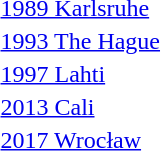<table>
<tr>
<td><a href='#'>1989 Karlsruhe</a></td>
<td></td>
<td></td>
<td></td>
</tr>
<tr>
<td><a href='#'>1993 The Hague</a></td>
<td></td>
<td></td>
<td></td>
</tr>
<tr>
<td><a href='#'>1997 Lahti</a></td>
<td></td>
<td></td>
<td></td>
</tr>
<tr>
<td><a href='#'>2013 Cali</a></td>
<td></td>
<td></td>
<td></td>
</tr>
<tr>
<td><a href='#'>2017 Wrocław</a></td>
<td></td>
<td></td>
<td></td>
</tr>
</table>
